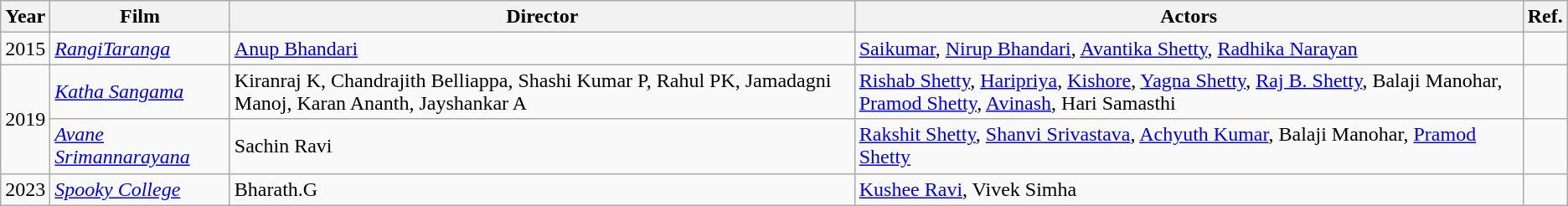<table class="wikitable sortable">
<tr>
<th>Year</th>
<th>Film</th>
<th>Director</th>
<th>Actors</th>
<th>Ref.</th>
</tr>
<tr>
<td>2015</td>
<td><em><a href='#'>RangiTaranga</a></em></td>
<td><a href='#'>Anup Bhandari</a></td>
<td><a href='#'>Saikumar</a>, <a href='#'>Nirup Bhandari</a>, <a href='#'>Avantika Shetty</a>, <a href='#'>Radhika Narayan</a></td>
<td></td>
</tr>
<tr>
<td rowspan="2">2019</td>
<td><em><a href='#'>Katha Sangama</a></em></td>
<td>Kiranraj K, Chandrajith Belliappa, Shashi Kumar P, Rahul PK, Jamadagni Manoj, Karan Ananth, Jayshankar A</td>
<td><a href='#'>Rishab Shetty</a>, <a href='#'>Haripriya</a>, <a href='#'>Kishore</a>, <a href='#'>Yagna Shetty</a>, <a href='#'>Raj B. Shetty</a>, Balaji Manohar, <a href='#'>Pramod Shetty</a>, <a href='#'>Avinash</a>, Hari Samasthi</td>
<td></td>
</tr>
<tr>
<td><em><a href='#'>Avane Srimannarayana</a></em></td>
<td>Sachin Ravi</td>
<td><a href='#'>Rakshit Shetty</a>, <a href='#'>Shanvi Srivastava</a>, <a href='#'>Achyuth Kumar</a>, Balaji Manohar, <a href='#'>Pramod Shetty</a></td>
<td></td>
</tr>
<tr>
<td>2023</td>
<td><em><a href='#'>Spooky College</a></em></td>
<td>Bharath.G</td>
<td><a href='#'>Kushee Ravi</a>, Vivek Simha</td>
<td></td>
</tr>
</table>
